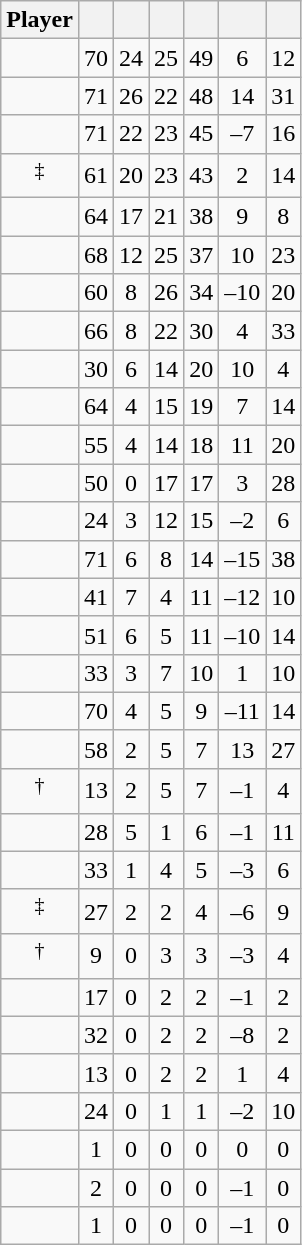<table class="wikitable sortable" style="text-align:center;">
<tr>
<th>Player</th>
<th></th>
<th></th>
<th></th>
<th></th>
<th data-sort-type="number"></th>
<th></th>
</tr>
<tr>
<td></td>
<td>70</td>
<td>24</td>
<td>25</td>
<td>49</td>
<td>6</td>
<td>12</td>
</tr>
<tr>
<td></td>
<td>71</td>
<td>26</td>
<td>22</td>
<td>48</td>
<td>14</td>
<td>31</td>
</tr>
<tr>
<td></td>
<td>71</td>
<td>22</td>
<td>23</td>
<td>45</td>
<td>–7</td>
<td>16</td>
</tr>
<tr>
<td><sup>‡</sup></td>
<td>61</td>
<td>20</td>
<td>23</td>
<td>43</td>
<td>2</td>
<td>14</td>
</tr>
<tr>
<td></td>
<td>64</td>
<td>17</td>
<td>21</td>
<td>38</td>
<td>9</td>
<td>8</td>
</tr>
<tr>
<td></td>
<td>68</td>
<td>12</td>
<td>25</td>
<td>37</td>
<td>10</td>
<td>23</td>
</tr>
<tr>
<td></td>
<td>60</td>
<td>8</td>
<td>26</td>
<td>34</td>
<td>–10</td>
<td>20</td>
</tr>
<tr>
<td></td>
<td>66</td>
<td>8</td>
<td>22</td>
<td>30</td>
<td>4</td>
<td>33</td>
</tr>
<tr>
<td></td>
<td>30</td>
<td>6</td>
<td>14</td>
<td>20</td>
<td>10</td>
<td>4</td>
</tr>
<tr>
<td></td>
<td>64</td>
<td>4</td>
<td>15</td>
<td>19</td>
<td>7</td>
<td>14</td>
</tr>
<tr>
<td></td>
<td>55</td>
<td>4</td>
<td>14</td>
<td>18</td>
<td>11</td>
<td>20</td>
</tr>
<tr>
<td></td>
<td>50</td>
<td>0</td>
<td>17</td>
<td>17</td>
<td>3</td>
<td>28</td>
</tr>
<tr>
<td></td>
<td>24</td>
<td>3</td>
<td>12</td>
<td>15</td>
<td>–2</td>
<td>6</td>
</tr>
<tr>
<td></td>
<td>71</td>
<td>6</td>
<td>8</td>
<td>14</td>
<td>–15</td>
<td>38</td>
</tr>
<tr>
<td></td>
<td>41</td>
<td>7</td>
<td>4</td>
<td>11</td>
<td>–12</td>
<td>10</td>
</tr>
<tr>
<td></td>
<td>51</td>
<td>6</td>
<td>5</td>
<td>11</td>
<td>–10</td>
<td>14</td>
</tr>
<tr>
<td></td>
<td>33</td>
<td>3</td>
<td>7</td>
<td>10</td>
<td>1</td>
<td>10</td>
</tr>
<tr>
<td></td>
<td>70</td>
<td>4</td>
<td>5</td>
<td>9</td>
<td>–11</td>
<td>14</td>
</tr>
<tr>
<td></td>
<td>58</td>
<td>2</td>
<td>5</td>
<td>7</td>
<td>13</td>
<td>27</td>
</tr>
<tr>
<td><sup>†</sup></td>
<td>13</td>
<td>2</td>
<td>5</td>
<td>7</td>
<td>–1</td>
<td>4</td>
</tr>
<tr>
<td></td>
<td>28</td>
<td>5</td>
<td>1</td>
<td>6</td>
<td>–1</td>
<td>11</td>
</tr>
<tr>
<td></td>
<td>33</td>
<td>1</td>
<td>4</td>
<td>5</td>
<td>–3</td>
<td>6</td>
</tr>
<tr>
<td><sup>‡</sup></td>
<td>27</td>
<td>2</td>
<td>2</td>
<td>4</td>
<td>–6</td>
<td>9</td>
</tr>
<tr>
<td><sup>†</sup></td>
<td>9</td>
<td>0</td>
<td>3</td>
<td>3</td>
<td>–3</td>
<td>4</td>
</tr>
<tr>
<td></td>
<td>17</td>
<td>0</td>
<td>2</td>
<td>2</td>
<td>–1</td>
<td>2</td>
</tr>
<tr>
<td></td>
<td>32</td>
<td>0</td>
<td>2</td>
<td>2</td>
<td>–8</td>
<td>2</td>
</tr>
<tr>
<td></td>
<td>13</td>
<td>0</td>
<td>2</td>
<td>2</td>
<td>1</td>
<td>4</td>
</tr>
<tr>
<td></td>
<td>24</td>
<td>0</td>
<td>1</td>
<td>1</td>
<td>–2</td>
<td>10</td>
</tr>
<tr>
<td></td>
<td>1</td>
<td>0</td>
<td>0</td>
<td>0</td>
<td>0</td>
<td>0</td>
</tr>
<tr>
<td></td>
<td>2</td>
<td>0</td>
<td>0</td>
<td>0</td>
<td>–1</td>
<td>0</td>
</tr>
<tr>
<td></td>
<td>1</td>
<td>0</td>
<td>0</td>
<td>0</td>
<td>–1</td>
<td>0</td>
</tr>
</table>
